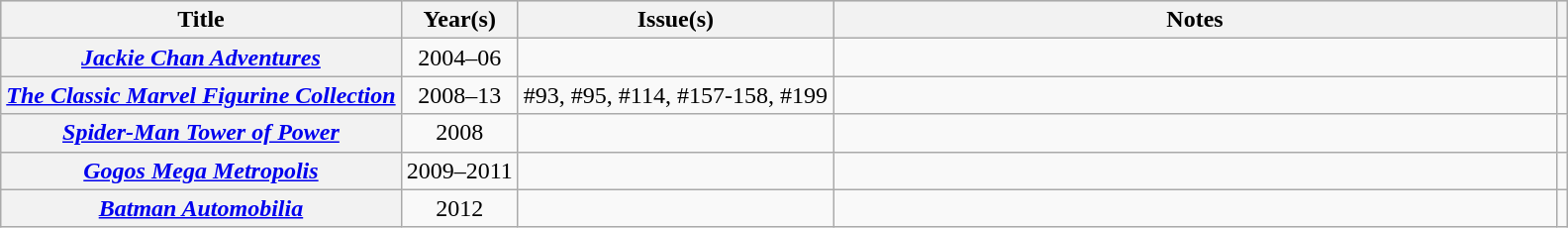<table class="wikitable sortable plainrowheaders">
<tr style="background:#ccc; text-align:center;">
<th scope="col">Title</th>
<th scope="col">Year(s)</th>
<th scope="col">Issue(s)</th>
<th scope="col" style="width:30em;" class="unsortable">Notes</th>
<th scope="col" class="unsortable"></th>
</tr>
<tr>
<th scope=row><em><a href='#'>Jackie Chan Adventures</a></em></th>
<td style="text-align:center;">2004–06</td>
<td style="text-align:center;"></td>
<td></td>
<td style="text-align:center;"></td>
</tr>
<tr>
<th scope=row><em><a href='#'>The Classic Marvel Figurine Collection</a></em></th>
<td style="text-align:center;">2008–13</td>
<td style="text-align:center;">#93, #95, #114, #157-158, #199</td>
<td></td>
<td style="text-align:center;"></td>
</tr>
<tr>
<th scope=row><em><a href='#'>Spider-Man Tower of Power</a></em></th>
<td style="text-align:center;">2008</td>
<td style="text-align:center;"></td>
<td></td>
<td style="text-align:center;"></td>
</tr>
<tr>
<th scope=row><em><a href='#'>Gogos Mega Metropolis</a></em></th>
<td style="text-align:center;">2009–2011</td>
<td style="text-align:center;"></td>
<td></td>
<td style="text-align:center;"></td>
</tr>
<tr>
<th scope=row><em><a href='#'>Batman Automobilia</a></em></th>
<td style="text-align:center;">2012</td>
<td style="text-align:center;"></td>
<td></td>
<td style="text-align:center;"></td>
</tr>
</table>
